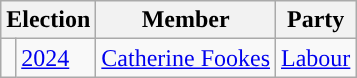<table class="wikitable">
<tr>
<th colspan="2">Election</th>
<th>Member</th>
<th>Party</th>
</tr>
<tr>
<td style="color:inherit;background-color: "></td>
<td><a href='#'>2024</a></td>
<td><a href='#'>Catherine Fookes</a></td>
<td><a href='#'>Labour</a></td>
</tr>
</table>
